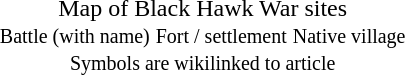<table style="text-align:center; float:right; clear:right;">
<tr>
<td></td>
</tr>
<tr>
<td>Map of Black Hawk War sites<br> <small>Battle (with name)</small>  <small>Fort / settlement</small>  <small>Native village</small><br><small>Symbols are wikilinked to article</small></td>
</tr>
</table>
